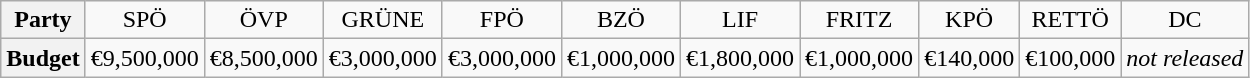<table class="wikitable" style="text-align:center">
<tr>
<th>Party</th>
<td>SPÖ</td>
<td>ÖVP</td>
<td>GRÜNE</td>
<td>FPÖ</td>
<td>BZÖ</td>
<td>LIF</td>
<td>FRITZ</td>
<td>KPÖ</td>
<td>RETTÖ</td>
<td>DC</td>
</tr>
<tr>
<th>Budget</th>
<td>€9,500,000</td>
<td>€8,500,000</td>
<td>€3,000,000</td>
<td>€3,000,000</td>
<td>€1,000,000</td>
<td>€1,800,000</td>
<td>€1,000,000</td>
<td>€140,000</td>
<td>€100,000</td>
<td><em>not released</em></td>
</tr>
</table>
